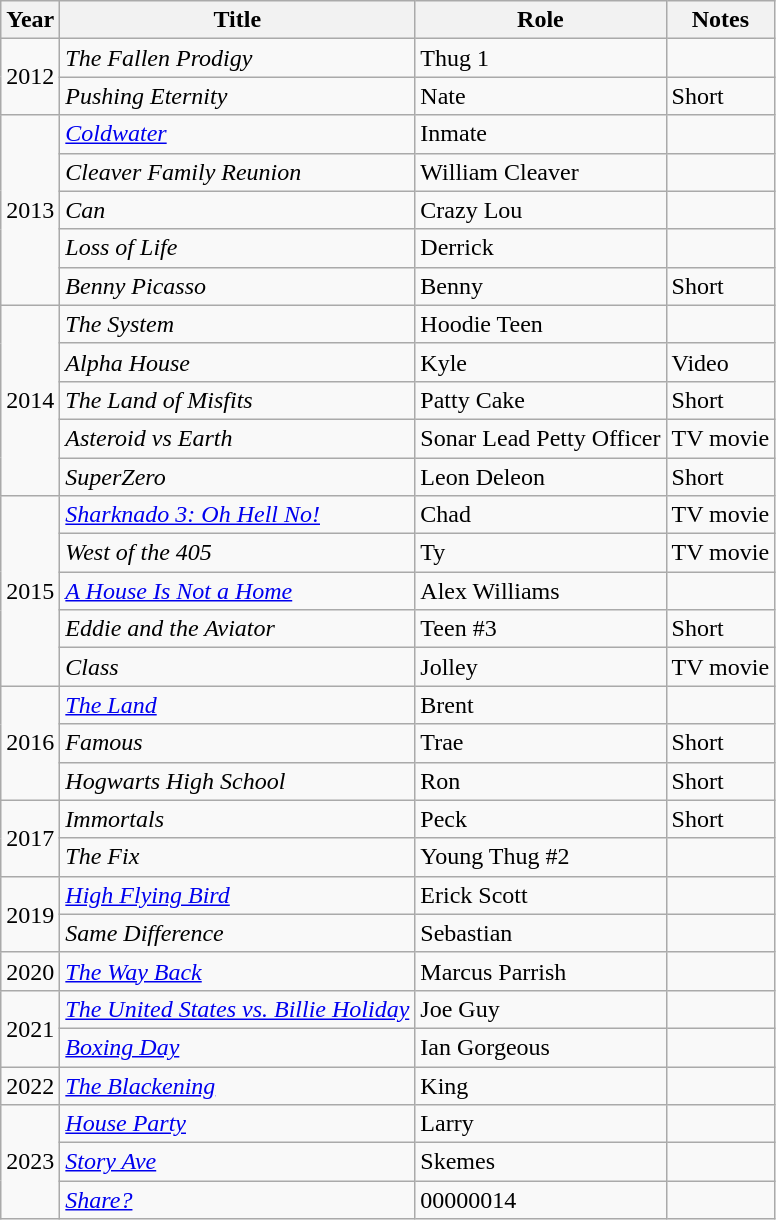<table class="wikitable sortable">
<tr>
<th>Year</th>
<th>Title</th>
<th>Role</th>
<th class="unsortable">Notes</th>
</tr>
<tr>
<td rowspan="2">2012</td>
<td><em>The Fallen Prodigy</em></td>
<td>Thug 1</td>
<td></td>
</tr>
<tr>
<td><em>Pushing Eternity</em></td>
<td>Nate</td>
<td>Short</td>
</tr>
<tr>
<td rowspan="5">2013</td>
<td><em><a href='#'>Coldwater</a></em></td>
<td>Inmate</td>
<td></td>
</tr>
<tr>
<td><em>Cleaver Family Reunion</em></td>
<td>William Cleaver</td>
<td></td>
</tr>
<tr>
<td><em>Can</em></td>
<td>Crazy Lou</td>
<td></td>
</tr>
<tr>
<td><em>Loss of Life</em></td>
<td>Derrick</td>
<td></td>
</tr>
<tr>
<td><em>Benny Picasso</em></td>
<td>Benny</td>
<td>Short</td>
</tr>
<tr>
<td rowspan="5">2014</td>
<td><em>The System</em></td>
<td>Hoodie Teen</td>
<td></td>
</tr>
<tr>
<td><em>Alpha House</em></td>
<td>Kyle</td>
<td>Video</td>
</tr>
<tr>
<td><em>The Land of Misfits</em></td>
<td>Patty Cake</td>
<td>Short</td>
</tr>
<tr>
<td><em>Asteroid vs Earth</em></td>
<td>Sonar Lead Petty Officer</td>
<td>TV movie</td>
</tr>
<tr>
<td><em>SuperZero</em></td>
<td>Leon Deleon</td>
<td>Short</td>
</tr>
<tr>
<td rowspan="5">2015</td>
<td><em><a href='#'>Sharknado 3: Oh Hell No!</a></em></td>
<td>Chad</td>
<td>TV movie</td>
</tr>
<tr>
<td><em>West of the 405</em></td>
<td>Ty</td>
<td>TV movie</td>
</tr>
<tr>
<td><em><a href='#'>A House Is Not a Home</a></em></td>
<td>Alex Williams</td>
<td></td>
</tr>
<tr>
<td><em>Eddie and the Aviator</em></td>
<td>Teen #3</td>
<td>Short</td>
</tr>
<tr>
<td><em>Class</em></td>
<td>Jolley</td>
<td>TV movie</td>
</tr>
<tr>
<td rowspan="3">2016</td>
<td><em><a href='#'>The Land</a></em></td>
<td>Brent</td>
<td></td>
</tr>
<tr>
<td><em>Famous</em></td>
<td>Trae</td>
<td>Short</td>
</tr>
<tr>
<td><em>Hogwarts High School</em></td>
<td>Ron</td>
<td>Short</td>
</tr>
<tr>
<td rowspan="2">2017</td>
<td><em>Immortals</em></td>
<td>Peck</td>
<td>Short</td>
</tr>
<tr>
<td><em>The Fix</em></td>
<td>Young Thug #2</td>
<td></td>
</tr>
<tr>
<td rowspan="2">2019</td>
<td><em><a href='#'>High Flying Bird</a></em></td>
<td>Erick Scott</td>
<td></td>
</tr>
<tr>
<td><em>Same Difference</em></td>
<td>Sebastian</td>
<td></td>
</tr>
<tr>
<td>2020</td>
<td><em><a href='#'>The Way Back</a></em></td>
<td>Marcus Parrish</td>
<td></td>
</tr>
<tr>
<td rowspan="2">2021</td>
<td><em><a href='#'>The United States vs. Billie Holiday</a></em></td>
<td>Joe Guy</td>
<td></td>
</tr>
<tr>
<td><em><a href='#'>Boxing Day</a></em></td>
<td>Ian Gorgeous</td>
<td></td>
</tr>
<tr>
<td>2022</td>
<td><em><a href='#'>The Blackening</a></em></td>
<td>King</td>
<td></td>
</tr>
<tr>
<td rowspan="3">2023</td>
<td><em><a href='#'>House Party</a></em></td>
<td>Larry</td>
<td></td>
</tr>
<tr>
<td><em><a href='#'>Story Ave</a></em></td>
<td>Skemes</td>
<td></td>
</tr>
<tr>
<td><em><a href='#'>Share?</a></em></td>
<td>00000014</td>
<td></td>
</tr>
</table>
